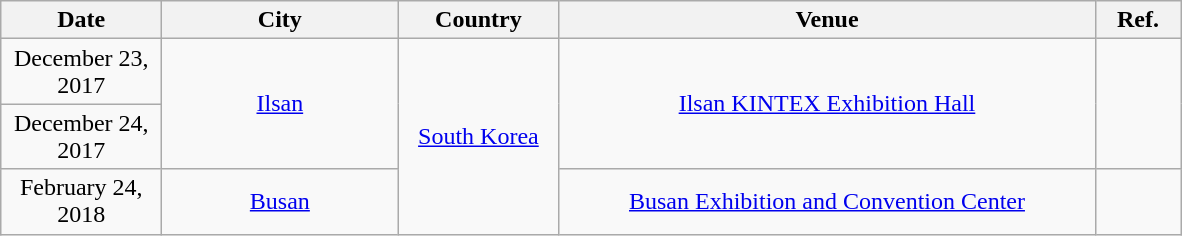<table class="wikitable" style="text-align:center;">
<tr>
<th width="100">Date</th>
<th width="150">City</th>
<th width="100">Country</th>
<th width="350">Venue</th>
<th width="50">Ref.</th>
</tr>
<tr>
<td>December 23, 2017</td>
<td rowspan="2"><a href='#'>Ilsan</a></td>
<td rowspan="3"><a href='#'>South Korea</a></td>
<td rowspan="2"><a href='#'>Ilsan KINTEX Exhibition Hall</a></td>
<td rowspan="2"></td>
</tr>
<tr>
<td>December 24, 2017</td>
</tr>
<tr>
<td>February 24, 2018</td>
<td><a href='#'>Busan</a></td>
<td><a href='#'>Busan Exhibition and Convention Center</a></td>
<td></td>
</tr>
</table>
